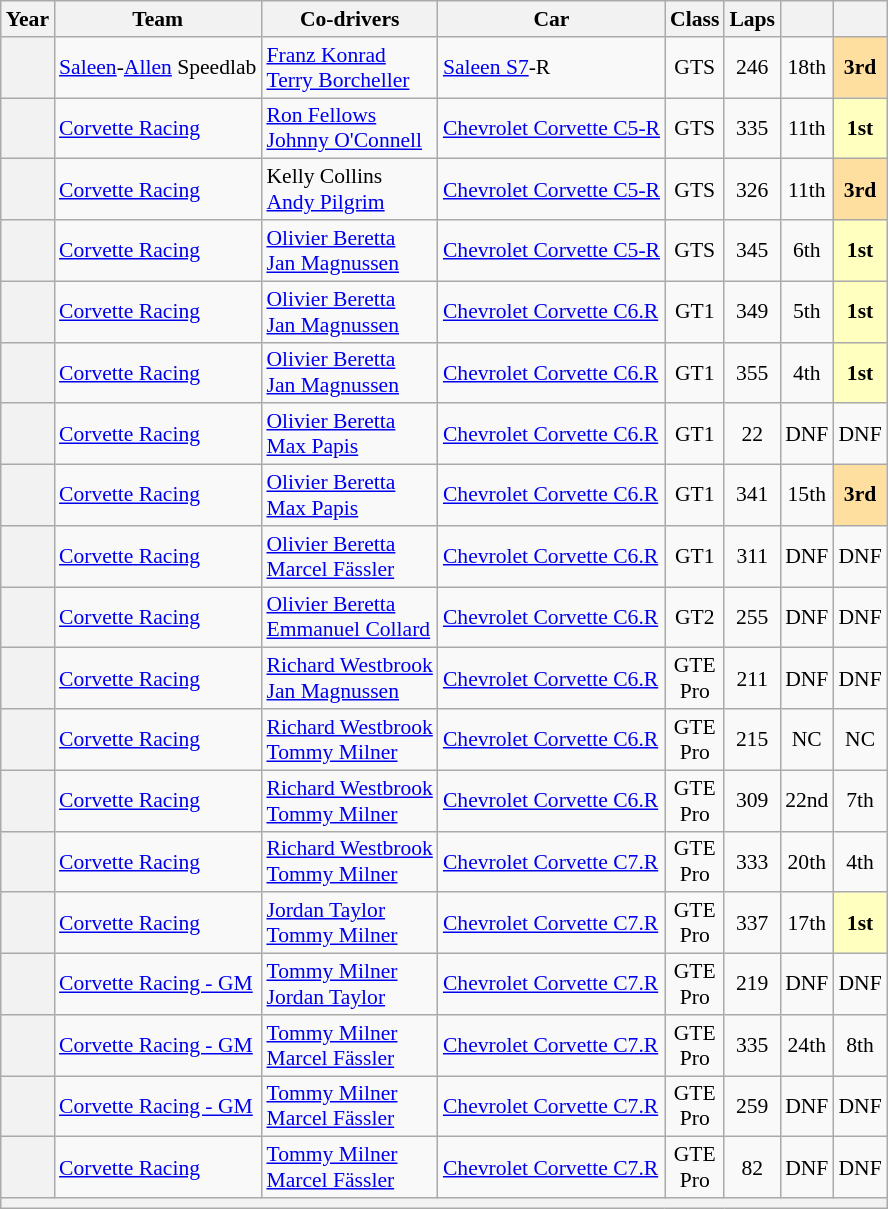<table class="wikitable" style="text-align:center; font-size:90%">
<tr>
<th>Year</th>
<th>Team</th>
<th>Co-drivers</th>
<th>Car</th>
<th>Class</th>
<th>Laps</th>
<th></th>
<th></th>
</tr>
<tr>
<th></th>
<td align="left"> <a href='#'>Saleen</a>-<a href='#'>Allen</a> Speedlab</td>
<td align="left"> <a href='#'>Franz Konrad</a><br> <a href='#'>Terry Borcheller</a></td>
<td align="left"><a href='#'>Saleen S7</a>-R</td>
<td>GTS</td>
<td>246</td>
<td>18th</td>
<td style="background:#FFDF9F;"><strong>3rd</strong></td>
</tr>
<tr>
<th></th>
<td align="left"> <a href='#'>Corvette Racing</a></td>
<td align="left"> <a href='#'>Ron Fellows</a><br> <a href='#'>Johnny O'Connell</a></td>
<td align="left"><a href='#'>Chevrolet Corvette C5-R</a></td>
<td>GTS</td>
<td>335</td>
<td>11th</td>
<td style="background:#FFFFBF;"><strong>1st</strong></td>
</tr>
<tr>
<th></th>
<td align="left"> <a href='#'>Corvette Racing</a></td>
<td align="left"> Kelly Collins<br> <a href='#'>Andy Pilgrim</a></td>
<td align="left"><a href='#'>Chevrolet Corvette C5-R</a></td>
<td>GTS</td>
<td>326</td>
<td>11th</td>
<td style="background:#FFDF9F;"><strong>3rd</strong></td>
</tr>
<tr>
<th></th>
<td align="left"> <a href='#'>Corvette Racing</a></td>
<td align="left"> <a href='#'>Olivier Beretta</a><br> <a href='#'>Jan Magnussen</a></td>
<td align="left"><a href='#'>Chevrolet Corvette C5-R</a></td>
<td>GTS</td>
<td>345</td>
<td>6th</td>
<td style="background:#FFFFBF;"><strong>1st</strong></td>
</tr>
<tr>
<th></th>
<td align="left"> <a href='#'>Corvette Racing</a></td>
<td align="left"> <a href='#'>Olivier Beretta</a><br> <a href='#'>Jan Magnussen</a></td>
<td align="left"><a href='#'>Chevrolet Corvette C6.R</a></td>
<td>GT1</td>
<td>349</td>
<td>5th</td>
<td style="background:#FFFFBF;"><strong>1st</strong></td>
</tr>
<tr>
<th></th>
<td align="left"> <a href='#'>Corvette Racing</a></td>
<td align="left"> <a href='#'>Olivier Beretta</a><br> <a href='#'>Jan Magnussen</a></td>
<td align="left"><a href='#'>Chevrolet Corvette C6.R</a></td>
<td>GT1</td>
<td>355</td>
<td>4th</td>
<td style="background:#FFFFBF;"><strong>1st</strong></td>
</tr>
<tr>
<th></th>
<td align="left"> <a href='#'>Corvette Racing</a></td>
<td align="left"> <a href='#'>Olivier Beretta</a><br> <a href='#'>Max Papis</a></td>
<td align="left"><a href='#'>Chevrolet Corvette C6.R</a></td>
<td>GT1</td>
<td>22</td>
<td>DNF</td>
<td>DNF</td>
</tr>
<tr>
<th></th>
<td align="left"> <a href='#'>Corvette Racing</a></td>
<td align="left"> <a href='#'>Olivier Beretta</a><br> <a href='#'>Max Papis</a></td>
<td align="left"><a href='#'>Chevrolet Corvette C6.R</a></td>
<td>GT1</td>
<td>341</td>
<td>15th</td>
<td style="background:#FFDF9F;"><strong>3rd</strong></td>
</tr>
<tr>
<th></th>
<td align="left"> <a href='#'>Corvette Racing</a></td>
<td align="left"> <a href='#'>Olivier Beretta</a><br> <a href='#'>Marcel Fässler</a></td>
<td align="left"><a href='#'>Chevrolet Corvette C6.R</a></td>
<td>GT1</td>
<td>311</td>
<td>DNF</td>
<td>DNF</td>
</tr>
<tr>
<th></th>
<td align="left"> <a href='#'>Corvette Racing</a></td>
<td align="left"> <a href='#'>Olivier Beretta</a><br> <a href='#'>Emmanuel Collard</a></td>
<td align="left"><a href='#'>Chevrolet Corvette C6.R</a></td>
<td>GT2</td>
<td>255</td>
<td>DNF</td>
<td>DNF</td>
</tr>
<tr>
<th></th>
<td align="left"> <a href='#'>Corvette Racing</a></td>
<td align="left"> <a href='#'>Richard Westbrook</a><br> <a href='#'>Jan Magnussen</a></td>
<td align="left"><a href='#'>Chevrolet Corvette C6.R</a></td>
<td>GTE<br>Pro</td>
<td>211</td>
<td>DNF</td>
<td>DNF</td>
</tr>
<tr>
<th></th>
<td align="left"> <a href='#'>Corvette Racing</a></td>
<td align="left"> <a href='#'>Richard Westbrook</a><br> <a href='#'>Tommy Milner</a></td>
<td align="left"><a href='#'>Chevrolet Corvette C6.R</a></td>
<td>GTE<br>Pro</td>
<td>215</td>
<td>NC</td>
<td>NC</td>
</tr>
<tr>
<th></th>
<td align="left"> <a href='#'>Corvette Racing</a></td>
<td align="left"> <a href='#'>Richard Westbrook</a><br> <a href='#'>Tommy Milner</a></td>
<td align="left"><a href='#'>Chevrolet Corvette C6.R</a></td>
<td>GTE<br>Pro</td>
<td>309</td>
<td>22nd</td>
<td>7th</td>
</tr>
<tr>
<th></th>
<td align="left"> <a href='#'>Corvette Racing</a></td>
<td align="left"> <a href='#'>Richard Westbrook</a><br> <a href='#'>Tommy Milner</a></td>
<td align="left"><a href='#'>Chevrolet Corvette C7.R</a></td>
<td>GTE<br>Pro</td>
<td>333</td>
<td>20th</td>
<td>4th</td>
</tr>
<tr>
<th></th>
<td align="left"> <a href='#'>Corvette Racing</a></td>
<td align="left"> <a href='#'>Jordan Taylor</a><br> <a href='#'>Tommy Milner</a></td>
<td align="left"><a href='#'>Chevrolet Corvette C7.R</a></td>
<td>GTE<br>Pro</td>
<td>337</td>
<td>17th</td>
<td style="background:#FFFFBF;"><strong>1st</strong></td>
</tr>
<tr>
<th></th>
<td align="left"> <a href='#'>Corvette Racing - GM</a></td>
<td align="left"> <a href='#'>Tommy Milner</a><br> <a href='#'>Jordan Taylor</a></td>
<td align="left"><a href='#'>Chevrolet Corvette C7.R</a></td>
<td>GTE<br>Pro</td>
<td>219</td>
<td>DNF</td>
<td>DNF</td>
</tr>
<tr>
<th></th>
<td align="left"> <a href='#'>Corvette Racing - GM</a></td>
<td align="left"> <a href='#'>Tommy Milner</a><br> <a href='#'>Marcel Fässler</a></td>
<td align="left"><a href='#'>Chevrolet Corvette C7.R</a></td>
<td>GTE<br>Pro</td>
<td>335</td>
<td>24th</td>
<td>8th</td>
</tr>
<tr>
<th></th>
<td align="left"> <a href='#'>Corvette Racing - GM</a></td>
<td align="left"> <a href='#'>Tommy Milner</a><br> <a href='#'>Marcel Fässler</a></td>
<td align="left"><a href='#'>Chevrolet Corvette C7.R</a></td>
<td>GTE<br>Pro</td>
<td>259</td>
<td>DNF</td>
<td>DNF</td>
</tr>
<tr>
<th></th>
<td align="left"> <a href='#'>Corvette Racing</a></td>
<td align="left"> <a href='#'>Tommy Milner</a><br> <a href='#'>Marcel Fässler</a></td>
<td align="left"><a href='#'>Chevrolet Corvette C7.R</a></td>
<td>GTE<br>Pro</td>
<td>82</td>
<td>DNF</td>
<td>DNF</td>
</tr>
<tr>
<th colspan="8"></th>
</tr>
</table>
